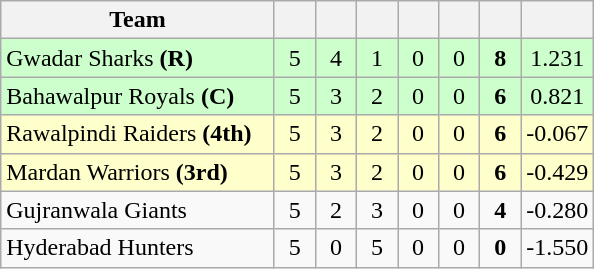<table class="wikitable" style="text-align:center;">
<tr>
<th width=175>Team</th>
<th width="20"></th>
<th width="20"></th>
<th width="20"></th>
<th width="20"></th>
<th width="20"></th>
<th width="20"></th>
<th width="40"></th>
</tr>
<tr style="background:#cfc;">
<td style="text-align:left;">Gwadar Sharks <strong>(R)</strong></td>
<td>5</td>
<td>4</td>
<td>1</td>
<td>0</td>
<td>0</td>
<td><strong>8</strong></td>
<td>1.231</td>
</tr>
<tr style="background:#cfc;">
<td style="text-align:left;">Bahawalpur Royals <strong>(C)</strong></td>
<td>5</td>
<td>3</td>
<td>2</td>
<td>0</td>
<td>0</td>
<td><strong>6</strong></td>
<td>0.821</td>
</tr>
<tr style="background:#ffc;">
<td style="text-align:left;">Rawalpindi Raiders <strong>(4th)</strong></td>
<td>5</td>
<td>3</td>
<td>2</td>
<td>0</td>
<td>0</td>
<td><strong>6</strong></td>
<td>-0.067</td>
</tr>
<tr style="background:#ffc;">
<td style="text-align:left;">Mardan Warriors <strong>(3rd)</strong></td>
<td>5</td>
<td>3</td>
<td>2</td>
<td>0</td>
<td>0</td>
<td><strong>6</strong></td>
<td>-0.429</td>
</tr>
<tr>
<td style="text-align:left;">Gujranwala Giants</td>
<td>5</td>
<td>2</td>
<td>3</td>
<td>0</td>
<td>0</td>
<td><strong>4</strong></td>
<td>-0.280</td>
</tr>
<tr>
<td style="text-align:left;">Hyderabad Hunters</td>
<td>5</td>
<td>0</td>
<td>5</td>
<td>0</td>
<td>0</td>
<td><strong>0</strong></td>
<td>-1.550</td>
</tr>
</table>
